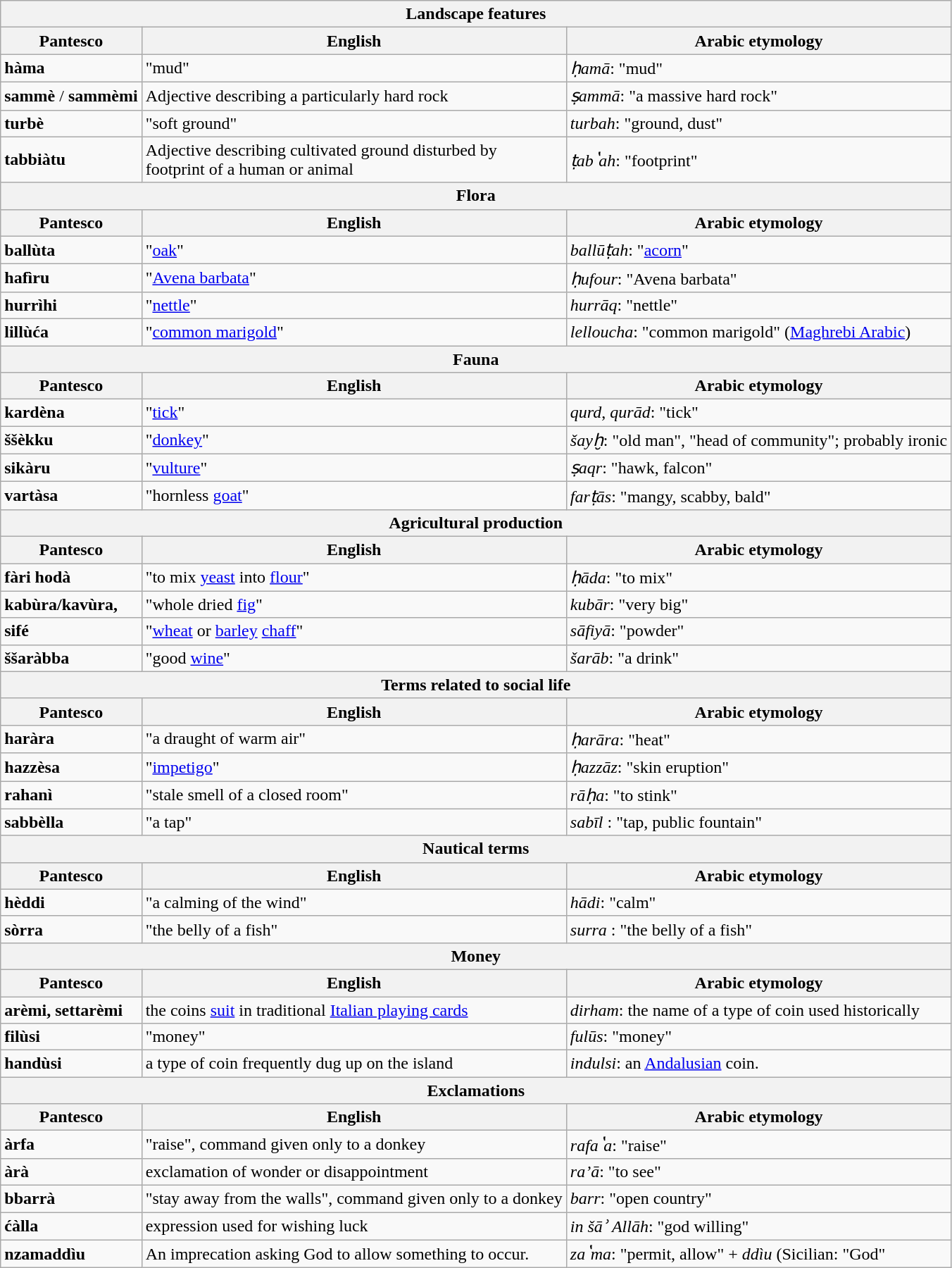<table class="wikitable">
<tr>
<th colspan="3">Landscape features</th>
</tr>
<tr>
<th>Pantesco</th>
<th>English</th>
<th>Arabic etymology</th>
</tr>
<tr>
<td><strong>hàma</strong></td>
<td>"mud"</td>
<td><em>ḥamā</em>: "mud"</td>
</tr>
<tr>
<td><strong>sammè</strong> / <strong>sammèmi</strong></td>
<td>Adjective describing a particularly hard rock</td>
<td><em>ṣammā</em>: "a massive hard rock"</td>
</tr>
<tr>
<td><strong>turbè</strong></td>
<td>"soft ground"</td>
<td><em>turbah</em>: "ground, dust"</td>
</tr>
<tr>
<td><strong>tabbiàtu</strong></td>
<td>Adjective describing cultivated ground disturbed by <br>footprint of a human or animal</td>
<td><em>ṭabʽah</em>: "footprint"</td>
</tr>
<tr>
<th colspan="3">Flora</th>
</tr>
<tr>
<th>Pantesco</th>
<th>English</th>
<th>Arabic etymology</th>
</tr>
<tr>
<td><strong>ballùta</strong></td>
<td>"<a href='#'>oak</a>"</td>
<td><em>ballūṭah</em>: "<a href='#'>acorn</a>"</td>
</tr>
<tr>
<td><strong>hafìru</strong></td>
<td>"<a href='#'>Avena barbata</a>"</td>
<td><em>ḥufour</em>: "Avena barbata"</td>
</tr>
<tr>
<td><strong>hurrìhi</strong></td>
<td>"<a href='#'>nettle</a>"</td>
<td><em>hurrāq</em>: "nettle"</td>
</tr>
<tr>
<td><strong>lillùća</strong></td>
<td>"<a href='#'>common marigold</a>"</td>
<td><em>lelloucha</em>: "common marigold" (<a href='#'>Maghrebi Arabic</a>)</td>
</tr>
<tr>
<th colspan="3">Fauna</th>
</tr>
<tr>
<th>Pantesco</th>
<th>English</th>
<th>Arabic etymology</th>
</tr>
<tr>
<td><strong>kardèna</strong></td>
<td>"<a href='#'>tick</a>"</td>
<td><em>qurd</em>, <em>qurād</em>: "tick"</td>
</tr>
<tr>
<td><strong>ššèkku</strong></td>
<td>"<a href='#'>donkey</a>"</td>
<td><em> šayḫ</em>: "old man", "head of community"; probably ironic</td>
</tr>
<tr>
<td><strong>sikàru</strong></td>
<td>"<a href='#'>vulture</a>"</td>
<td><em>ṣaqr</em>: "hawk, falcon"</td>
</tr>
<tr>
<td><strong>vartàsa</strong></td>
<td>"hornless <a href='#'>goat</a>"</td>
<td><em>farṭās</em>: "mangy, scabby, bald"</td>
</tr>
<tr>
<th colspan="3">Agricultural production</th>
</tr>
<tr>
<th>Pantesco</th>
<th>English</th>
<th>Arabic etymology</th>
</tr>
<tr>
<td><strong>fàri hodà</strong></td>
<td>"to mix <a href='#'>yeast</a> into <a href='#'>flour</a>"</td>
<td><em>ḥāda</em>: "to mix"</td>
</tr>
<tr>
<td><strong>kabùra/kavùra,</strong></td>
<td>"whole dried <a href='#'>fig</a>"</td>
<td><em>kubār</em>: "very big"</td>
</tr>
<tr>
<td><strong>sifé</strong></td>
<td>"<a href='#'>wheat</a> or <a href='#'>barley</a> <a href='#'>chaff</a>"</td>
<td><em>sāfiyā</em>: "powder"</td>
</tr>
<tr>
<td><strong>ššaràbba</strong></td>
<td>"good <a href='#'>wine</a>"</td>
<td><em>šarāb</em>: "a drink"</td>
</tr>
<tr>
<th colspan="3">Terms related to social life</th>
</tr>
<tr>
<th>Pantesco</th>
<th>English</th>
<th>Arabic etymology</th>
</tr>
<tr>
<td><strong>haràra</strong></td>
<td>"a draught of warm air"</td>
<td><em>ḥarāra</em>: "heat"</td>
</tr>
<tr>
<td><strong>hazzèsa</strong></td>
<td>"<a href='#'>impetigo</a>"</td>
<td><em>ḥazzāz</em>: "skin eruption"</td>
</tr>
<tr>
<td><strong>rahanì</strong></td>
<td>"stale smell of a closed room"</td>
<td><em>rāḥa</em>: "to stink"</td>
</tr>
<tr>
<td><strong>sabbèlla</strong></td>
<td>"a tap"</td>
<td><em>sabīl </em>: "tap, public fountain"</td>
</tr>
<tr>
<th colspan="3">Nautical terms</th>
</tr>
<tr>
<th>Pantesco</th>
<th>English</th>
<th>Arabic etymology</th>
</tr>
<tr>
<td><strong>hèddi</strong></td>
<td>"a calming of the wind"</td>
<td><em>hādi</em>: "calm"</td>
</tr>
<tr>
<td><strong>sòrra</strong></td>
<td>"the belly of a fish"</td>
<td><em>surra </em>: "the belly of a fish"</td>
</tr>
<tr>
<th colspan="3">Money</th>
</tr>
<tr>
<th>Pantesco</th>
<th>English</th>
<th>Arabic etymology</th>
</tr>
<tr>
<td><strong>arèmi, settarèmi</strong></td>
<td>the coins <a href='#'>suit</a> in traditional <a href='#'>Italian playing cards</a></td>
<td><em>dirham</em>: the name of a type of coin used historically</td>
</tr>
<tr>
<td><strong>filùsi</strong></td>
<td>"money"</td>
<td><em>fulūs</em>: "money"</td>
</tr>
<tr>
<td><strong>handùsi</strong></td>
<td>a type of coin frequently dug up on the island</td>
<td><em>indulsi</em>: an <a href='#'>Andalusian</a> coin.</td>
</tr>
<tr>
<th colspan="3">Exclamations</th>
</tr>
<tr>
<th>Pantesco</th>
<th>English</th>
<th>Arabic etymology</th>
</tr>
<tr>
<td><strong>àrfa</strong></td>
<td>"raise", command given only to a donkey</td>
<td><em>rafaʽa</em>: "raise"</td>
</tr>
<tr>
<td><strong>àrà</strong></td>
<td>exclamation of wonder or disappointment</td>
<td><em>ra’ā</em>: "to see"</td>
</tr>
<tr>
<td><strong>bbarrà</strong></td>
<td>"stay away from the walls", command given only to a donkey</td>
<td><em>barr</em>: "open country"</td>
</tr>
<tr>
<td><strong>ćàlla</strong></td>
<td>expression used for wishing luck</td>
<td><em>in šāʾ Allāh</em>: "god willing"</td>
</tr>
<tr>
<td><strong>nzamaddìu</strong></td>
<td>An imprecation asking God to allow something to occur.</td>
<td><em>zaʽma</em>: "permit, allow" + <em>ddìu</em> (Sicilian: "God"</td>
</tr>
</table>
